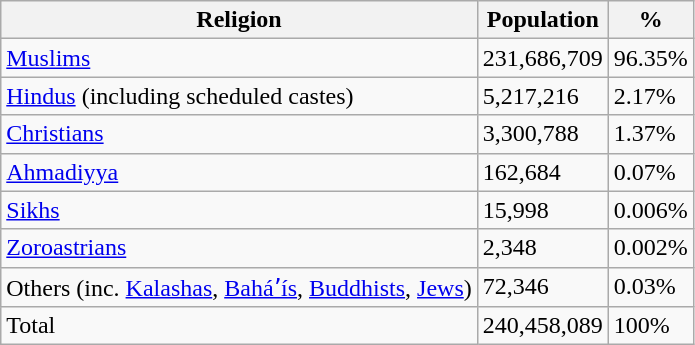<table class="wikitable">
<tr>
<th>Religion</th>
<th>Population</th>
<th>%</th>
</tr>
<tr>
<td><a href='#'>Muslims</a></td>
<td>231,686,709</td>
<td>96.35%</td>
</tr>
<tr>
<td><a href='#'>Hindus</a> (including scheduled castes)</td>
<td>5,217,216</td>
<td>2.17%</td>
</tr>
<tr>
<td><a href='#'>Christians</a></td>
<td>3,300,788</td>
<td>1.37%</td>
</tr>
<tr>
<td><a href='#'>Ahmadiyya</a></td>
<td>162,684</td>
<td>0.07%</td>
</tr>
<tr>
<td><a href='#'>Sikhs</a></td>
<td>15,998</td>
<td>0.006%</td>
</tr>
<tr>
<td><a href='#'>Zoroastrians</a></td>
<td>2,348</td>
<td>0.002%</td>
</tr>
<tr>
<td>Others (inc. <a href='#'>Kalashas</a>, <a href='#'>Baháʼís</a>, <a href='#'>Buddhists</a>, <a href='#'>Jews</a>)</td>
<td>72,346</td>
<td>0.03%</td>
</tr>
<tr>
<td>Total</td>
<td>240,458,089</td>
<td>100%</td>
</tr>
</table>
